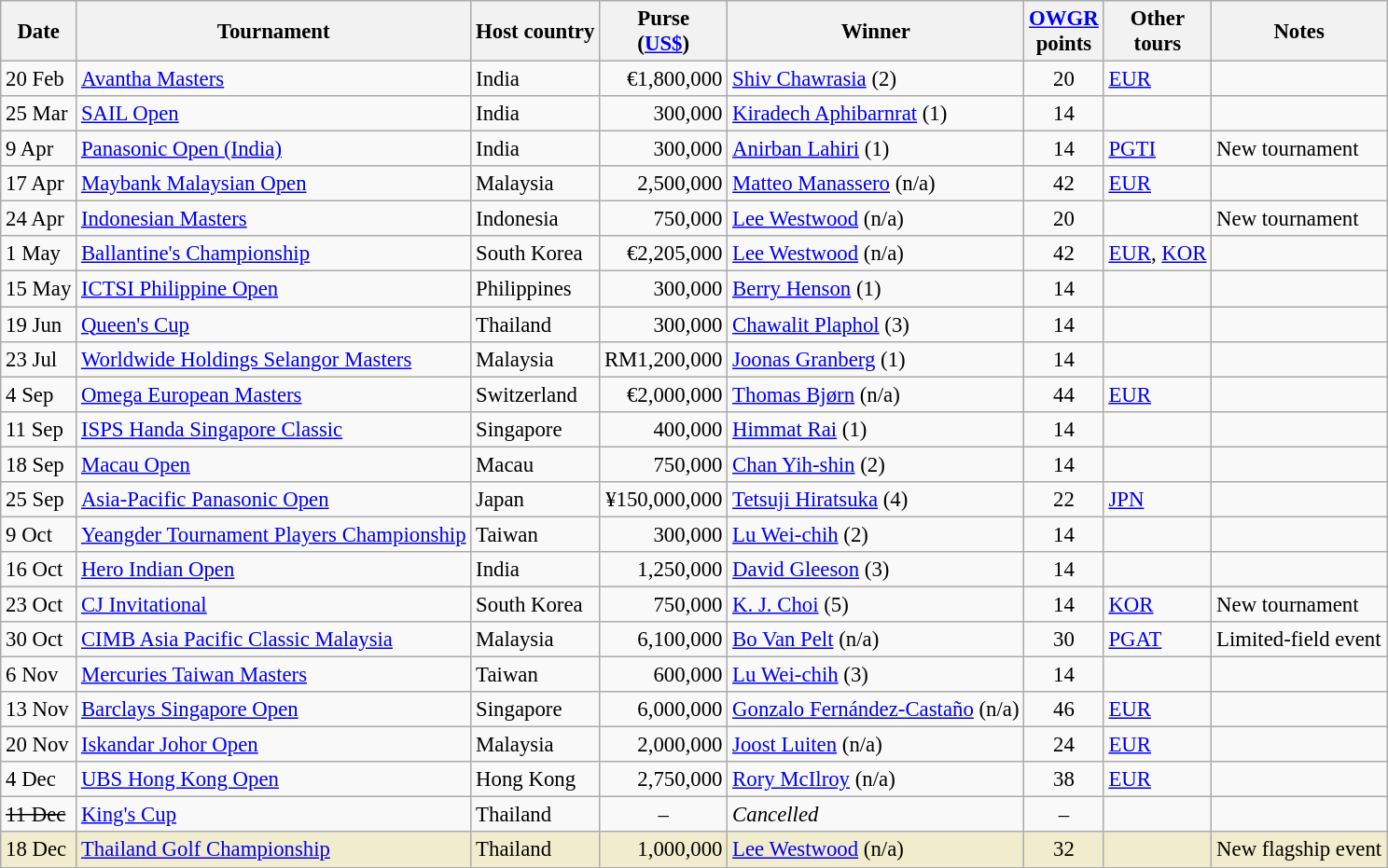<table class="wikitable" style="font-size:95%">
<tr>
<th>Date</th>
<th>Tournament</th>
<th>Host country</th>
<th>Purse<br>(<a href='#'>US$</a>)</th>
<th>Winner</th>
<th><a href='#'>OWGR</a><br>points</th>
<th>Other<br>tours</th>
<th>Notes</th>
</tr>
<tr>
<td>20 Feb</td>
<td><a href='#'>Avantha Masters</a></td>
<td>India</td>
<td align=right>€1,800,000</td>
<td> <a href='#'>Shiv Chawrasia</a> (2)</td>
<td align=center>20</td>
<td><a href='#'>EUR</a></td>
<td></td>
</tr>
<tr>
<td>25 Mar</td>
<td><a href='#'>SAIL Open</a></td>
<td>India</td>
<td align=right>300,000</td>
<td> <a href='#'>Kiradech Aphibarnrat</a> (1)</td>
<td align=center>14</td>
<td></td>
<td></td>
</tr>
<tr>
<td>9 Apr</td>
<td><a href='#'>Panasonic Open (India)</a></td>
<td>India</td>
<td align=right>300,000</td>
<td> <a href='#'>Anirban Lahiri</a> (1)</td>
<td align=center>14</td>
<td><a href='#'>PGTI</a></td>
<td>New tournament</td>
</tr>
<tr>
<td>17 Apr</td>
<td><a href='#'>Maybank Malaysian Open</a></td>
<td>Malaysia</td>
<td align=right>2,500,000</td>
<td> <a href='#'>Matteo Manassero</a> (n/a)</td>
<td align=center>42</td>
<td><a href='#'>EUR</a></td>
<td></td>
</tr>
<tr>
<td>24 Apr</td>
<td><a href='#'>Indonesian Masters</a></td>
<td>Indonesia</td>
<td align=right>750,000</td>
<td> <a href='#'>Lee Westwood</a> (n/a)</td>
<td align=center>20</td>
<td></td>
<td>New tournament</td>
</tr>
<tr>
<td>1 May</td>
<td><a href='#'>Ballantine's Championship</a></td>
<td>South Korea</td>
<td align=right>€2,205,000</td>
<td> <a href='#'>Lee Westwood</a> (n/a)</td>
<td align=center>42</td>
<td><a href='#'>EUR</a>, <a href='#'>KOR</a></td>
<td></td>
</tr>
<tr>
<td>15 May</td>
<td><a href='#'>ICTSI Philippine Open</a></td>
<td>Philippines</td>
<td align=right>300,000</td>
<td> <a href='#'>Berry Henson</a> (1)</td>
<td align=center>14</td>
<td></td>
<td></td>
</tr>
<tr>
<td>19 Jun</td>
<td><a href='#'>Queen's Cup</a></td>
<td>Thailand</td>
<td align=right>300,000</td>
<td> <a href='#'>Chawalit Plaphol</a> (3)</td>
<td align=center>14</td>
<td></td>
<td></td>
</tr>
<tr>
<td>23 Jul</td>
<td><a href='#'>Worldwide Holdings Selangor Masters</a></td>
<td>Malaysia</td>
<td align=right>RM1,200,000</td>
<td> <a href='#'>Joonas Granberg</a> (1)</td>
<td align=center>14</td>
<td></td>
<td></td>
</tr>
<tr>
<td>4 Sep</td>
<td><a href='#'>Omega European Masters</a></td>
<td>Switzerland</td>
<td align=right>€2,000,000</td>
<td> <a href='#'>Thomas Bjørn</a> (n/a)</td>
<td align=center>44</td>
<td><a href='#'>EUR</a></td>
<td></td>
</tr>
<tr>
<td>11 Sep</td>
<td><a href='#'>ISPS Handa Singapore Classic</a></td>
<td>Singapore</td>
<td align=right>400,000</td>
<td> <a href='#'>Himmat Rai</a> (1)</td>
<td align=center>14</td>
<td></td>
<td></td>
</tr>
<tr>
<td>18 Sep</td>
<td><a href='#'>Macau Open</a></td>
<td>Macau</td>
<td align=right>750,000</td>
<td> <a href='#'>Chan Yih-shin</a> (2)</td>
<td align=center>14</td>
<td></td>
<td></td>
</tr>
<tr>
<td>25 Sep</td>
<td><a href='#'>Asia-Pacific Panasonic Open</a></td>
<td>Japan</td>
<td align=right>¥150,000,000</td>
<td> <a href='#'>Tetsuji Hiratsuka</a> (4)</td>
<td align=center>22</td>
<td><a href='#'>JPN</a></td>
<td></td>
</tr>
<tr>
<td>9 Oct</td>
<td><a href='#'>Yeangder Tournament Players Championship</a></td>
<td>Taiwan</td>
<td align=right>300,000</td>
<td> <a href='#'>Lu Wei-chih</a> (2)</td>
<td align=center>14</td>
<td></td>
<td></td>
</tr>
<tr>
<td>16 Oct</td>
<td><a href='#'>Hero Indian Open</a></td>
<td>India</td>
<td align=right>1,250,000</td>
<td> <a href='#'>David Gleeson</a> (3)</td>
<td align=center>14</td>
<td></td>
<td></td>
</tr>
<tr>
<td>23 Oct</td>
<td><a href='#'>CJ Invitational</a></td>
<td>South Korea</td>
<td align=right>750,000</td>
<td> <a href='#'>K. J. Choi</a> (5)</td>
<td align=center>14</td>
<td><a href='#'>KOR</a></td>
<td>New tournament</td>
</tr>
<tr>
<td>30 Oct</td>
<td><a href='#'>CIMB Asia Pacific Classic Malaysia</a></td>
<td>Malaysia</td>
<td align=right>6,100,000</td>
<td> <a href='#'>Bo Van Pelt</a> (n/a)</td>
<td align=center>30</td>
<td><a href='#'>PGAT</a></td>
<td>Limited-field event</td>
</tr>
<tr>
<td>6 Nov</td>
<td><a href='#'>Mercuries Taiwan Masters</a></td>
<td>Taiwan</td>
<td align=right>600,000</td>
<td> <a href='#'>Lu Wei-chih</a> (3)</td>
<td align=center>14</td>
<td></td>
<td></td>
</tr>
<tr>
<td>13 Nov</td>
<td><a href='#'>Barclays Singapore Open</a></td>
<td>Singapore</td>
<td align=right>6,000,000</td>
<td> <a href='#'>Gonzalo Fernández-Castaño</a> (n/a)</td>
<td align=center>46</td>
<td><a href='#'>EUR</a></td>
<td></td>
</tr>
<tr>
<td>20 Nov</td>
<td><a href='#'>Iskandar Johor Open</a></td>
<td>Malaysia</td>
<td align=right>2,000,000</td>
<td> <a href='#'>Joost Luiten</a> (n/a)</td>
<td align=center>24</td>
<td><a href='#'>EUR</a></td>
<td></td>
</tr>
<tr>
<td>4 Dec</td>
<td><a href='#'>UBS Hong Kong Open</a></td>
<td>Hong Kong</td>
<td align=right>2,750,000</td>
<td> <a href='#'>Rory McIlroy</a> (n/a)</td>
<td align=center>38</td>
<td><a href='#'>EUR</a></td>
<td></td>
</tr>
<tr>
<td><s>11 Dec</s></td>
<td><a href='#'>King's Cup</a></td>
<td>Thailand</td>
<td align=center>–</td>
<td><em>Cancelled</em></td>
<td align=center>–</td>
<td></td>
</tr>
<tr style="background:#f2ecce;">
<td>18 Dec</td>
<td><a href='#'>Thailand Golf Championship</a></td>
<td>Thailand</td>
<td align=right>1,000,000</td>
<td> <a href='#'>Lee Westwood</a> (n/a)</td>
<td align=center>32</td>
<td></td>
<td>New flagship event</td>
</tr>
</table>
